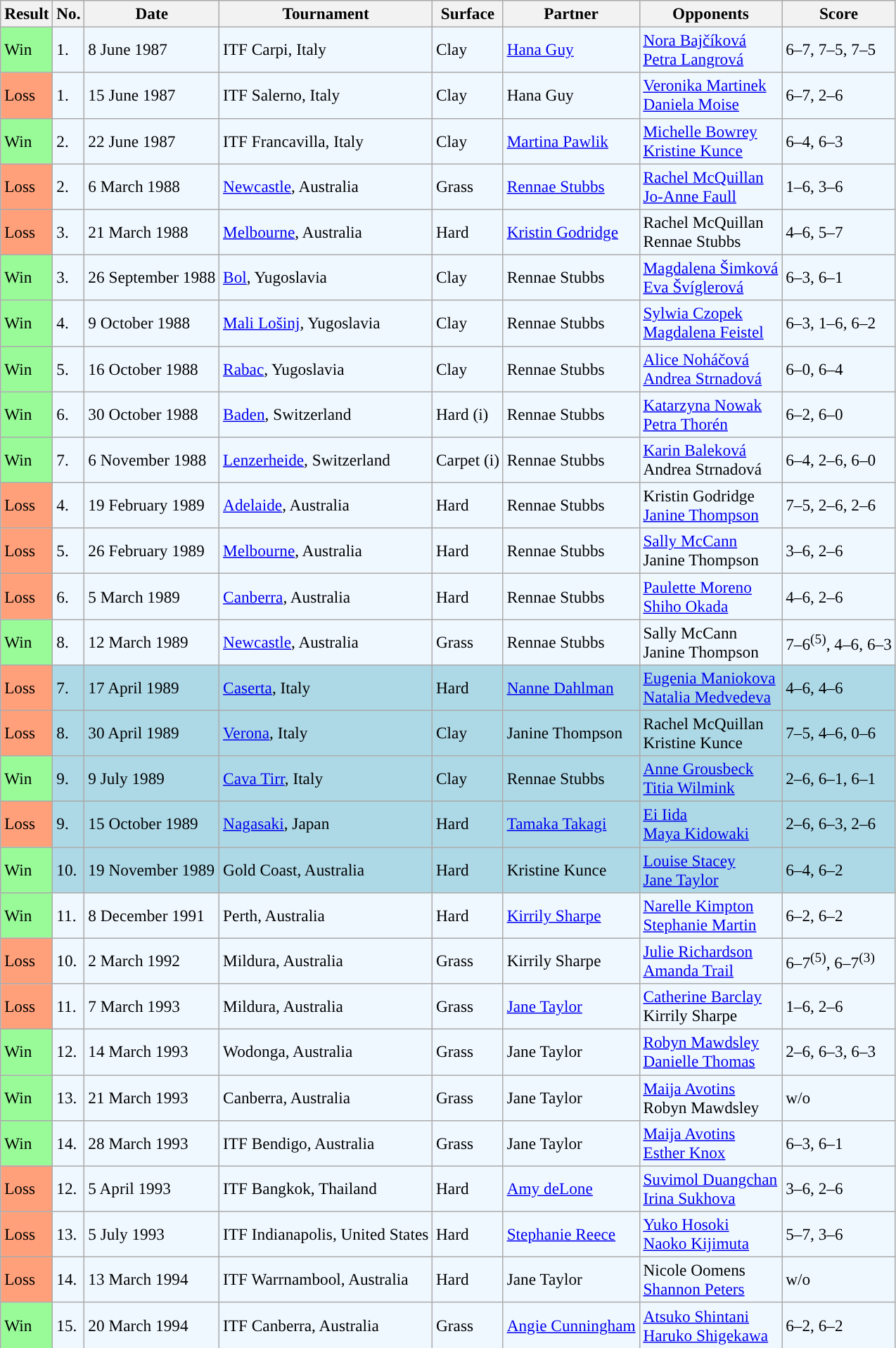<table class="sortable wikitable" style=font-size:97%>
<tr>
<th>Result</th>
<th>No.</th>
<th>Date</th>
<th>Tournament</th>
<th>Surface</th>
<th>Partner</th>
<th>Opponents</th>
<th>Score</th>
</tr>
<tr bgcolor=f0f8ff>
<td style="background:#98fb98;">Win</td>
<td>1.</td>
<td>8 June 1987</td>
<td>ITF Carpi, Italy</td>
<td>Clay</td>
<td> <a href='#'>Hana Guy</a></td>
<td> <a href='#'>Nora Bajčíková</a> <br>  <a href='#'>Petra Langrová</a></td>
<td>6–7, 7–5, 7–5</td>
</tr>
<tr bgcolor=f0f8ff>
<td style="background:#ffa07a;">Loss</td>
<td>1.</td>
<td>15 June 1987</td>
<td>ITF Salerno, Italy</td>
<td>Clay</td>
<td> Hana Guy</td>
<td> <a href='#'>Veronika Martinek</a> <br>  <a href='#'>Daniela Moise</a></td>
<td>6–7, 2–6</td>
</tr>
<tr bgcolor="#f0f8ff">
<td style="background:#98fb98;">Win</td>
<td>2.</td>
<td>22 June 1987</td>
<td>ITF Francavilla, Italy</td>
<td>Clay</td>
<td> <a href='#'>Martina Pawlik</a></td>
<td> <a href='#'>Michelle Bowrey</a> <br>  <a href='#'>Kristine Kunce</a></td>
<td>6–4, 6–3</td>
</tr>
<tr bgcolor="#f0f8ff">
<td style="background:#ffa07a;">Loss</td>
<td>2.</td>
<td>6 March 1988</td>
<td><a href='#'>Newcastle</a>, Australia</td>
<td>Grass</td>
<td> <a href='#'>Rennae Stubbs</a></td>
<td> <a href='#'>Rachel McQuillan</a> <br>  <a href='#'>Jo-Anne Faull</a></td>
<td>1–6, 3–6</td>
</tr>
<tr style="background:#f0f8ff;">
<td style="background:#ffa07a;">Loss</td>
<td>3.</td>
<td>21 March 1988</td>
<td><a href='#'>Melbourne</a>, Australia</td>
<td>Hard</td>
<td> <a href='#'>Kristin Godridge</a></td>
<td> Rachel McQuillan <br>  Rennae Stubbs</td>
<td>4–6, 5–7</td>
</tr>
<tr style="background:#f0f8ff;">
<td style="background:#98fb98;">Win</td>
<td>3.</td>
<td>26 September 1988</td>
<td><a href='#'>Bol</a>, Yugoslavia</td>
<td>Clay</td>
<td> Rennae Stubbs</td>
<td> <a href='#'>Magdalena Šimková</a> <br>  <a href='#'>Eva Švíglerová</a></td>
<td>6–3, 6–1</td>
</tr>
<tr bgcolor="#f0f8ff">
<td style="background:#98fb98;">Win</td>
<td>4.</td>
<td>9 October 1988</td>
<td><a href='#'>Mali Lošinj</a>, Yugoslavia</td>
<td>Clay</td>
<td> Rennae Stubbs</td>
<td> <a href='#'>Sylwia Czopek</a> <br>  <a href='#'>Magdalena Feistel</a></td>
<td>6–3, 1–6, 6–2</td>
</tr>
<tr bgcolor="#f0f8ff">
<td style="background:#98fb98;">Win</td>
<td>5.</td>
<td>16 October 1988</td>
<td><a href='#'>Rabac</a>, Yugoslavia</td>
<td>Clay</td>
<td> Rennae Stubbs</td>
<td> <a href='#'>Alice Noháčová</a> <br>  <a href='#'>Andrea Strnadová</a></td>
<td>6–0, 6–4</td>
</tr>
<tr bgcolor="#f0f8ff">
<td style="background:#98fb98;">Win</td>
<td>6.</td>
<td>30 October 1988</td>
<td><a href='#'>Baden</a>, Switzerland</td>
<td>Hard (i)</td>
<td> Rennae Stubbs</td>
<td> <a href='#'>Katarzyna Nowak</a> <br>  <a href='#'>Petra Thorén</a></td>
<td>6–2, 6–0</td>
</tr>
<tr bgcolor="#f0f8ff">
<td style="background:#98fb98;">Win</td>
<td>7.</td>
<td>6 November 1988</td>
<td><a href='#'>Lenzerheide</a>, Switzerland</td>
<td>Carpet (i)</td>
<td> Rennae Stubbs</td>
<td> <a href='#'>Karin Baleková</a> <br>  Andrea Strnadová</td>
<td>6–4, 2–6, 6–0</td>
</tr>
<tr bgcolor="#f0f8ff">
<td style="background:#ffa07a;">Loss</td>
<td>4.</td>
<td>19 February 1989</td>
<td><a href='#'>Adelaide</a>, Australia</td>
<td>Hard</td>
<td> Rennae Stubbs</td>
<td> Kristin Godridge <br>  <a href='#'>Janine Thompson</a></td>
<td>7–5, 2–6, 2–6</td>
</tr>
<tr bgcolor="#f0f8ff">
<td style="background:#ffa07a;">Loss</td>
<td>5.</td>
<td>26 February 1989</td>
<td><a href='#'>Melbourne</a>, Australia</td>
<td>Hard</td>
<td> Rennae Stubbs</td>
<td> <a href='#'>Sally McCann</a> <br>  Janine Thompson</td>
<td>3–6, 2–6</td>
</tr>
<tr bgcolor="#f0f8ff">
<td style="background:#ffa07a;">Loss</td>
<td>6.</td>
<td>5 March 1989</td>
<td><a href='#'>Canberra</a>, Australia</td>
<td>Hard</td>
<td> Rennae Stubbs</td>
<td> <a href='#'>Paulette Moreno</a> <br>  <a href='#'>Shiho Okada</a></td>
<td>4–6, 2–6</td>
</tr>
<tr bgcolor="#f0f8ff">
<td style="background:#98fb98;">Win</td>
<td>8.</td>
<td>12 March 1989</td>
<td><a href='#'>Newcastle</a>, Australia</td>
<td>Grass</td>
<td> Rennae Stubbs</td>
<td> Sally McCann <br>  Janine Thompson</td>
<td>7–6<sup>(5)</sup>, 4–6, 6–3</td>
</tr>
<tr style="background:lightblue;">
<td style="background:#ffa07a;">Loss</td>
<td>7.</td>
<td>17 April 1989</td>
<td><a href='#'>Caserta</a>, Italy</td>
<td>Hard</td>
<td> <a href='#'>Nanne Dahlman</a></td>
<td> <a href='#'>Eugenia Maniokova</a> <br>  <a href='#'>Natalia Medvedeva</a></td>
<td>4–6, 4–6</td>
</tr>
<tr style="background:lightblue;">
<td style="background:#ffa07a;">Loss</td>
<td>8.</td>
<td>30 April 1989</td>
<td><a href='#'>Verona</a>, Italy</td>
<td>Clay</td>
<td> Janine Thompson</td>
<td> Rachel McQuillan <br>  Kristine Kunce</td>
<td>7–5, 4–6, 0–6</td>
</tr>
<tr bgcolor="lightblue">
<td style="background:#98fb98;">Win</td>
<td>9.</td>
<td>9 July 1989</td>
<td><a href='#'>Cava Tirr</a>, Italy</td>
<td>Clay</td>
<td> Rennae Stubbs</td>
<td> <a href='#'>Anne Grousbeck</a> <br>  <a href='#'>Titia Wilmink</a></td>
<td>2–6, 6–1, 6–1</td>
</tr>
<tr style="background:lightblue;">
<td style="background:#ffa07a;">Loss</td>
<td>9.</td>
<td>15 October 1989</td>
<td><a href='#'>Nagasaki</a>, Japan</td>
<td>Hard</td>
<td> <a href='#'>Tamaka Takagi</a></td>
<td> <a href='#'>Ei Iida</a> <br>  <a href='#'>Maya Kidowaki</a></td>
<td>2–6, 6–3, 2–6</td>
</tr>
<tr style="background:lightblue">
<td style="background:#98fb98;">Win</td>
<td>10.</td>
<td>19 November 1989</td>
<td>Gold Coast, Australia</td>
<td>Hard</td>
<td> Kristine Kunce</td>
<td> <a href='#'>Louise Stacey</a> <br>  <a href='#'>Jane Taylor</a></td>
<td>6–4, 6–2</td>
</tr>
<tr bgcolor="#f0f8ff">
<td style="background:#98fb98;">Win</td>
<td>11.</td>
<td>8 December 1991</td>
<td>Perth, Australia</td>
<td>Hard</td>
<td> <a href='#'>Kirrily Sharpe</a></td>
<td> <a href='#'>Narelle Kimpton</a> <br>  <a href='#'>Stephanie Martin</a></td>
<td>6–2, 6–2</td>
</tr>
<tr bgcolor="#f0f8ff">
<td style="background:#ffa07a;">Loss</td>
<td>10.</td>
<td>2 March 1992</td>
<td>Mildura, Australia</td>
<td>Grass</td>
<td> Kirrily Sharpe</td>
<td> <a href='#'>Julie Richardson</a> <br>  <a href='#'>Amanda Trail</a></td>
<td>6–7<sup>(5)</sup>, 6–7<sup>(3)</sup></td>
</tr>
<tr bgcolor="#f0f8ff">
<td style="background:#ffa07a;">Loss</td>
<td>11.</td>
<td>7 March 1993</td>
<td>Mildura, Australia</td>
<td>Grass</td>
<td> <a href='#'>Jane Taylor</a></td>
<td> <a href='#'>Catherine Barclay</a> <br>  Kirrily Sharpe</td>
<td>1–6, 2–6</td>
</tr>
<tr style="background:#f0f8ff;">
<td style="background:#98fb98;">Win</td>
<td>12.</td>
<td>14 March 1993</td>
<td>Wodonga, Australia</td>
<td>Grass</td>
<td> Jane Taylor</td>
<td> <a href='#'>Robyn Mawdsley</a> <br>  <a href='#'>Danielle Thomas</a></td>
<td>2–6, 6–3, 6–3</td>
</tr>
<tr bgcolor=#f0f8ff>
<td style="background:#98fb98;">Win</td>
<td>13.</td>
<td>21 March 1993</td>
<td>Canberra, Australia</td>
<td>Grass</td>
<td> Jane Taylor</td>
<td> <a href='#'>Maija Avotins</a> <br>  Robyn Mawdsley</td>
<td>w/o</td>
</tr>
<tr bgcolor=#f0f8ff>
<td style="background:#98fb98;">Win</td>
<td>14.</td>
<td>28 March 1993</td>
<td>ITF Bendigo, Australia</td>
<td>Grass</td>
<td> Jane Taylor</td>
<td> <a href='#'>Maija Avotins</a> <br>  <a href='#'>Esther Knox</a></td>
<td>6–3, 6–1</td>
</tr>
<tr bgcolor="#f0f8ff">
<td style="background:#ffa07a;">Loss</td>
<td>12.</td>
<td>5 April 1993</td>
<td>ITF Bangkok, Thailand</td>
<td>Hard</td>
<td> <a href='#'>Amy deLone</a></td>
<td> <a href='#'>Suvimol Duangchan</a> <br>  <a href='#'>Irina Sukhova</a></td>
<td>3–6, 2–6</td>
</tr>
<tr bgcolor="#f0f8ff">
<td style="background:#ffa07a;">Loss</td>
<td>13.</td>
<td>5 July 1993</td>
<td>ITF Indianapolis, United States</td>
<td>Hard</td>
<td> <a href='#'>Stephanie Reece</a></td>
<td> <a href='#'>Yuko Hosoki</a> <br>  <a href='#'>Naoko Kijimuta</a></td>
<td>5–7, 3–6</td>
</tr>
<tr bgcolor="#f0f8ff">
<td style="background:#ffa07a;">Loss</td>
<td>14.</td>
<td>13 March 1994</td>
<td>ITF Warrnambool, Australia</td>
<td>Hard</td>
<td> Jane Taylor</td>
<td> Nicole Oomens <br>  <a href='#'>Shannon Peters</a></td>
<td>w/o</td>
</tr>
<tr style="background:#f0f8ff;">
<td style="background:#98fb98;">Win</td>
<td>15.</td>
<td>20 March 1994</td>
<td>ITF Canberra, Australia</td>
<td>Grass</td>
<td> <a href='#'>Angie Cunningham</a></td>
<td> <a href='#'>Atsuko Shintani</a> <br>  <a href='#'>Haruko Shigekawa</a></td>
<td>6–2, 6–2</td>
</tr>
</table>
